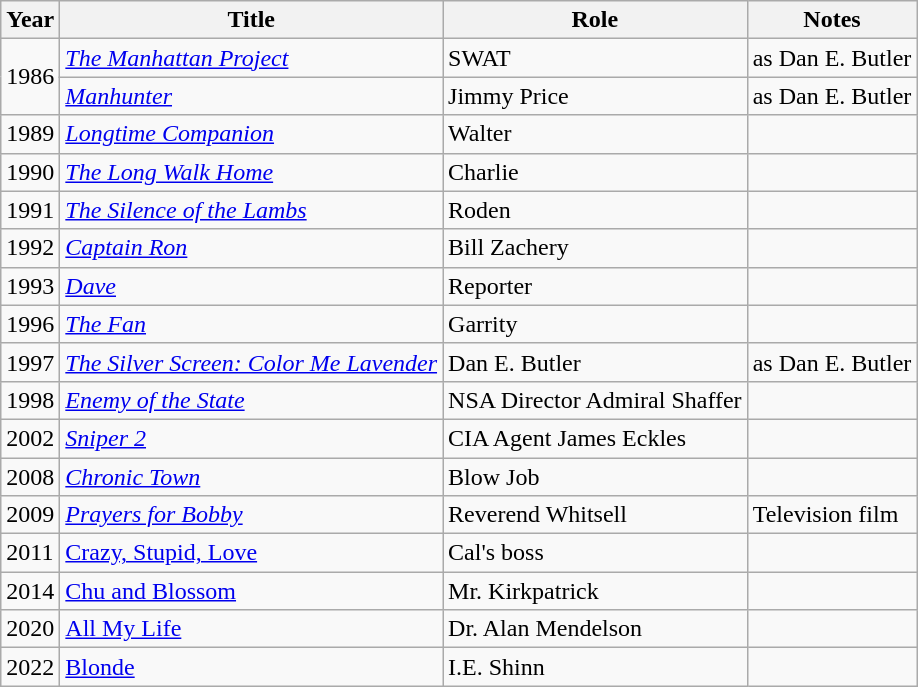<table class="wikitable sortable">
<tr>
<th>Year</th>
<th>Title</th>
<th>Role</th>
<th>Notes</th>
</tr>
<tr>
<td rowspan="2">1986</td>
<td><em><a href='#'>The Manhattan Project</a></em></td>
<td>SWAT</td>
<td>as Dan E. Butler</td>
</tr>
<tr>
<td><em><a href='#'>Manhunter</a></em></td>
<td>Jimmy Price</td>
<td>as Dan E. Butler</td>
</tr>
<tr>
<td>1989</td>
<td><em><a href='#'>Longtime Companion</a></em></td>
<td>Walter</td>
<td></td>
</tr>
<tr>
<td>1990</td>
<td><em><a href='#'>The Long Walk Home</a></em></td>
<td>Charlie</td>
<td></td>
</tr>
<tr>
<td>1991</td>
<td><em><a href='#'>The Silence of the Lambs</a></em></td>
<td>Roden</td>
<td></td>
</tr>
<tr>
<td>1992</td>
<td><em><a href='#'>Captain Ron</a></em></td>
<td>Bill Zachery</td>
<td></td>
</tr>
<tr>
<td>1993</td>
<td><em><a href='#'>Dave</a></em></td>
<td>Reporter</td>
<td></td>
</tr>
<tr>
<td>1996</td>
<td><em><a href='#'>The Fan</a></em></td>
<td>Garrity</td>
<td></td>
</tr>
<tr>
<td>1997</td>
<td><em><a href='#'>The Silver Screen: Color Me Lavender</a></em></td>
<td>Dan E. Butler</td>
<td>as Dan E. Butler</td>
</tr>
<tr>
<td>1998</td>
<td><em><a href='#'>Enemy of the State</a></em></td>
<td>NSA Director Admiral Shaffer</td>
<td></td>
</tr>
<tr>
<td>2002</td>
<td><em><a href='#'>Sniper 2</a></em></td>
<td>CIA Agent James Eckles</td>
<td></td>
</tr>
<tr>
<td>2008</td>
<td><em><a href='#'>Chronic Town</a></em></td>
<td>Blow Job</td>
<td></td>
</tr>
<tr>
<td>2009</td>
<td><em><a href='#'>Prayers for Bobby</a></td>
<td>Reverend Whitsell</td>
<td>Television film</td>
</tr>
<tr>
<td>2011</td>
<td></em><a href='#'>Crazy, Stupid, Love</a><em></td>
<td>Cal's boss</td>
<td></td>
</tr>
<tr>
<td>2014</td>
<td></em><a href='#'>Chu and Blossom</a><em></td>
<td>Mr. Kirkpatrick</td>
<td></td>
</tr>
<tr>
<td>2020</td>
<td></em><a href='#'>All My Life</a><em></td>
<td>Dr. Alan Mendelson</td>
<td></td>
</tr>
<tr>
<td>2022</td>
<td></em><a href='#'>Blonde</a><em></td>
<td>I.E. Shinn</td>
<td></td>
</tr>
</table>
